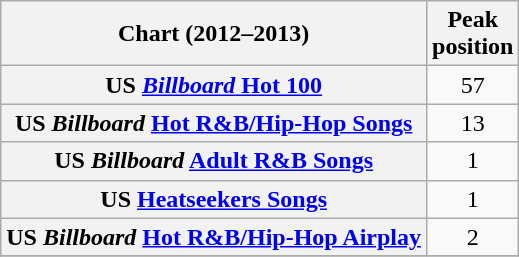<table class="wikitable sortable plainrowheaders" style="text-align:center">
<tr>
<th>Chart (2012–2013)</th>
<th>Peak<br>position</th>
</tr>
<tr>
<th scope="row">US <a href='#'><em>Billboard</em> Hot 100</a></th>
<td>57</td>
</tr>
<tr>
<th scope="row">US <em>Billboard</em> <a href='#'>Hot R&B/Hip-Hop Songs</a></th>
<td>13</td>
</tr>
<tr>
<th scope="row">US <em>Billboard</em> <a href='#'>Adult R&B Songs</a></th>
<td>1</td>
</tr>
<tr>
<th scope="row">US <a href='#'>Heatseekers Songs</a></th>
<td>1</td>
</tr>
<tr>
<th scope="row">US <em>Billboard</em> <a href='#'>Hot R&B/Hip-Hop Airplay</a></th>
<td>2</td>
</tr>
<tr>
</tr>
</table>
